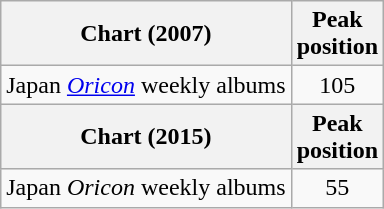<table class="wikitable">
<tr>
<th>Chart (2007)</th>
<th>Peak<br>position</th>
</tr>
<tr>
<td>Japan <em><a href='#'>Oricon</a></em> weekly albums</td>
<td align="center">105</td>
</tr>
<tr>
<th>Chart (2015)</th>
<th>Peak<br>position</th>
</tr>
<tr>
<td>Japan <em>Oricon</em> weekly albums</td>
<td align="center">55</td>
</tr>
</table>
